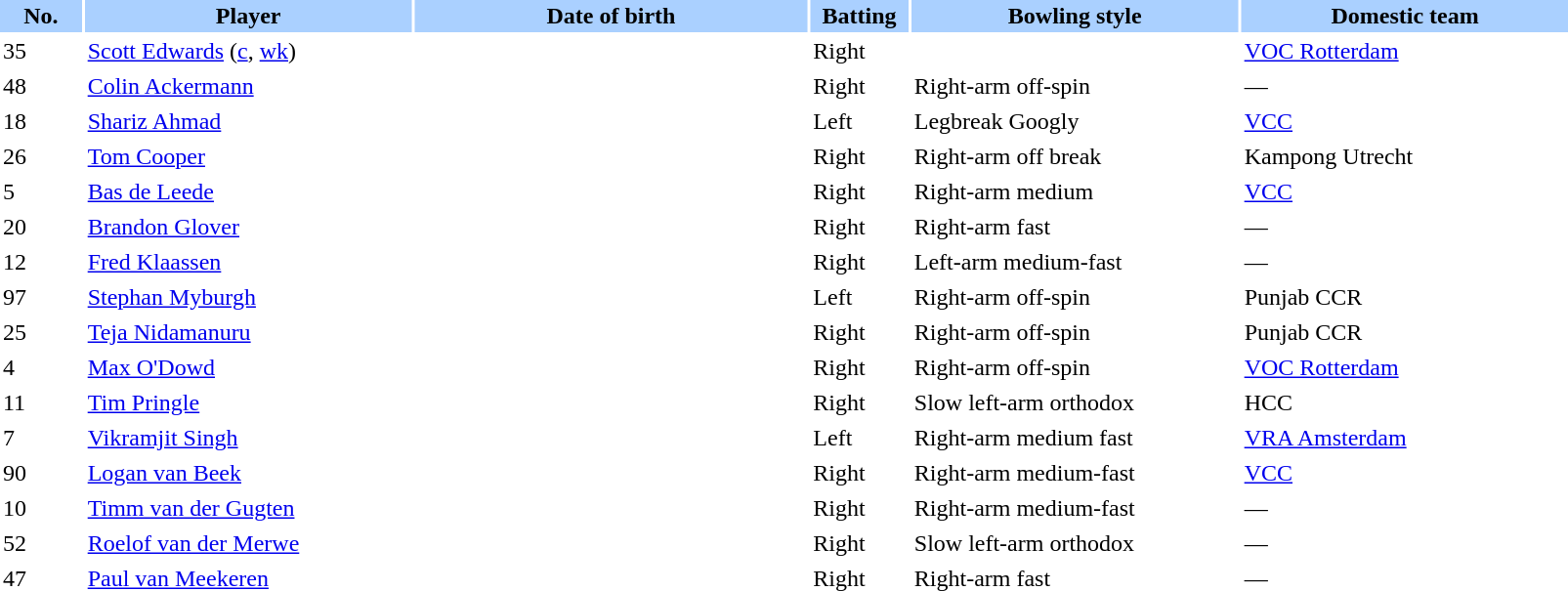<table class="sortable" style="width:85%;" border="0" cellspacing="2" cellpadding="2">
<tr style="background:#aad0ff;">
<th scope="col" width="5%">No.</th>
<th width=20%>Player</th>
<th width=24%>Date of birth</th>
<th width=6%>Batting</th>
<th width=20%>Bowling style</th>
<th width=20%>Domestic team</th>
</tr>
<tr>
<td>35</td>
<td><a href='#'>Scott Edwards</a> (<a href='#'>c</a>, <a href='#'>wk</a>)</td>
<td></td>
<td>Right</td>
<td></td>
<td><a href='#'>VOC Rotterdam</a></td>
</tr>
<tr>
<td>48</td>
<td><a href='#'>Colin Ackermann</a></td>
<td></td>
<td>Right</td>
<td>Right-arm off-spin</td>
<td>—</td>
</tr>
<tr>
<td>18</td>
<td><a href='#'>Shariz Ahmad</a></td>
<td></td>
<td>Left</td>
<td>Legbreak Googly</td>
<td><a href='#'>VCC</a></td>
</tr>
<tr>
<td>26</td>
<td><a href='#'>Tom Cooper</a></td>
<td></td>
<td>Right</td>
<td>Right-arm off break</td>
<td>Kampong Utrecht</td>
</tr>
<tr>
<td>5</td>
<td><a href='#'>Bas de Leede</a></td>
<td></td>
<td>Right</td>
<td>Right-arm medium</td>
<td><a href='#'>VCC</a></td>
</tr>
<tr>
<td>20</td>
<td><a href='#'>Brandon Glover</a></td>
<td></td>
<td>Right</td>
<td>Right-arm fast</td>
<td>—</td>
</tr>
<tr>
<td>12</td>
<td><a href='#'>Fred Klaassen</a></td>
<td></td>
<td>Right</td>
<td>Left-arm medium-fast</td>
<td>—</td>
</tr>
<tr>
<td>97</td>
<td><a href='#'>Stephan Myburgh</a></td>
<td></td>
<td>Left</td>
<td>Right-arm off-spin</td>
<td>Punjab CCR</td>
</tr>
<tr>
<td>25</td>
<td><a href='#'>Teja Nidamanuru</a></td>
<td></td>
<td>Right</td>
<td>Right-arm off-spin</td>
<td>Punjab CCR</td>
</tr>
<tr>
<td>4</td>
<td><a href='#'>Max O'Dowd</a></td>
<td></td>
<td>Right</td>
<td>Right-arm off-spin</td>
<td><a href='#'>VOC Rotterdam</a></td>
</tr>
<tr>
<td>11</td>
<td><a href='#'>Tim Pringle</a></td>
<td></td>
<td>Right</td>
<td>Slow left-arm orthodox</td>
<td>HCC</td>
</tr>
<tr>
<td>7</td>
<td><a href='#'>Vikramjit Singh</a></td>
<td></td>
<td>Left</td>
<td>Right-arm medium fast</td>
<td><a href='#'>VRA Amsterdam</a></td>
</tr>
<tr>
<td>90</td>
<td><a href='#'>Logan van Beek</a></td>
<td></td>
<td>Right</td>
<td>Right-arm medium-fast</td>
<td><a href='#'>VCC</a></td>
</tr>
<tr>
<td>10</td>
<td><a href='#'>Timm van der Gugten</a></td>
<td></td>
<td>Right</td>
<td>Right-arm medium-fast</td>
<td>—</td>
</tr>
<tr>
<td>52</td>
<td><a href='#'>Roelof van der Merwe</a></td>
<td></td>
<td>Right</td>
<td>Slow left-arm orthodox</td>
<td>—</td>
</tr>
<tr>
<td>47</td>
<td><a href='#'>Paul van Meekeren</a></td>
<td></td>
<td>Right</td>
<td>Right-arm fast</td>
<td>—</td>
</tr>
</table>
